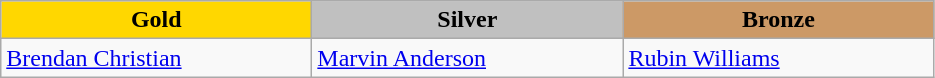<table class="wikitable" style="text-align:left">
<tr align="center">
<td width=200 bgcolor=gold><strong>Gold</strong></td>
<td width=200 bgcolor=silver><strong>Silver</strong></td>
<td width=200 bgcolor=CC9966><strong>Bronze</strong></td>
</tr>
<tr>
<td><a href='#'>Brendan Christian</a><br><em></em></td>
<td><a href='#'>Marvin Anderson</a><br><em></em></td>
<td><a href='#'>Rubin Williams</a><br><em></em></td>
</tr>
</table>
